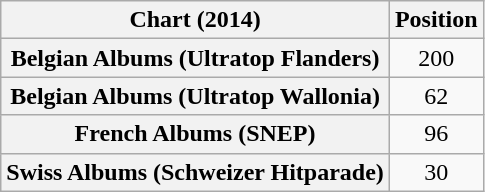<table class="wikitable sortable plainrowheaders" style="text-align:center">
<tr>
<th>Chart (2014)</th>
<th>Position</th>
</tr>
<tr>
<th scope="row">Belgian Albums (Ultratop Flanders)</th>
<td>200</td>
</tr>
<tr>
<th scope="row">Belgian Albums (Ultratop Wallonia)</th>
<td>62</td>
</tr>
<tr>
<th scope="row">French Albums (SNEP)</th>
<td>96</td>
</tr>
<tr>
<th scope="row">Swiss Albums (Schweizer Hitparade)</th>
<td>30</td>
</tr>
</table>
